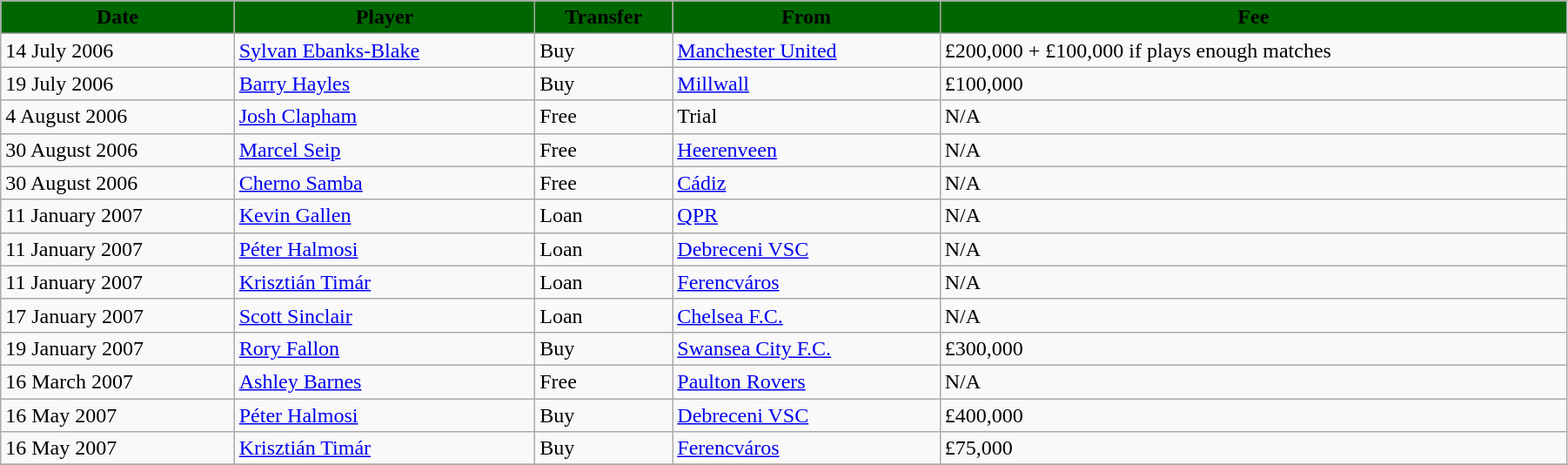<table class="wikitable" width="95%" border="1">
<tr>
<th style="background:#006600"><span><strong>Date</strong></span></th>
<th style="background:#006600"><span><strong>Player</strong></span></th>
<th style="background:#006600"><span>Transfer</span></th>
<th style="background:#006600"><span>From</span></th>
<th style="background:#006600"><span>Fee</span></th>
</tr>
<tr>
<td>14 July 2006</td>
<td><a href='#'>Sylvan Ebanks-Blake</a></td>
<td>Buy</td>
<td><a href='#'>Manchester United</a></td>
<td>£200,000 + £100,000 if plays enough matches</td>
</tr>
<tr>
<td>19 July 2006</td>
<td><a href='#'>Barry Hayles</a></td>
<td>Buy</td>
<td><a href='#'>Millwall</a></td>
<td>£100,000</td>
</tr>
<tr>
<td>4 August 2006</td>
<td><a href='#'>Josh Clapham</a></td>
<td>Free</td>
<td>Trial</td>
<td>N/A</td>
</tr>
<tr>
<td>30 August 2006</td>
<td><a href='#'>Marcel Seip</a></td>
<td>Free</td>
<td><a href='#'>Heerenveen</a></td>
<td>N/A</td>
</tr>
<tr>
<td>30 August 2006</td>
<td><a href='#'>Cherno Samba</a></td>
<td>Free</td>
<td><a href='#'>Cádiz</a></td>
<td>N/A</td>
</tr>
<tr>
<td>11 January 2007</td>
<td><a href='#'>Kevin Gallen</a></td>
<td>Loan</td>
<td><a href='#'>QPR</a></td>
<td>N/A</td>
</tr>
<tr>
<td>11 January 2007</td>
<td><a href='#'>Péter Halmosi</a></td>
<td>Loan</td>
<td><a href='#'>Debreceni VSC</a></td>
<td>N/A</td>
</tr>
<tr>
<td>11 January 2007</td>
<td><a href='#'>Krisztián Timár</a></td>
<td>Loan</td>
<td><a href='#'>Ferencváros</a></td>
<td>N/A</td>
</tr>
<tr>
<td>17 January 2007</td>
<td><a href='#'>Scott Sinclair</a></td>
<td>Loan</td>
<td><a href='#'>Chelsea F.C.</a></td>
<td>N/A</td>
</tr>
<tr>
<td>19 January 2007</td>
<td><a href='#'>Rory Fallon</a></td>
<td>Buy</td>
<td><a href='#'>Swansea City F.C.</a></td>
<td>£300,000</td>
</tr>
<tr>
<td>16 March 2007</td>
<td><a href='#'>Ashley Barnes</a></td>
<td>Free</td>
<td><a href='#'>Paulton Rovers</a></td>
<td>N/A</td>
</tr>
<tr>
<td>16 May 2007</td>
<td><a href='#'>Péter Halmosi</a></td>
<td>Buy</td>
<td><a href='#'>Debreceni VSC</a></td>
<td>£400,000</td>
</tr>
<tr>
<td>16 May 2007</td>
<td><a href='#'>Krisztián Timár</a></td>
<td>Buy</td>
<td><a href='#'>Ferencváros</a></td>
<td>£75,000</td>
</tr>
<tr>
</tr>
</table>
